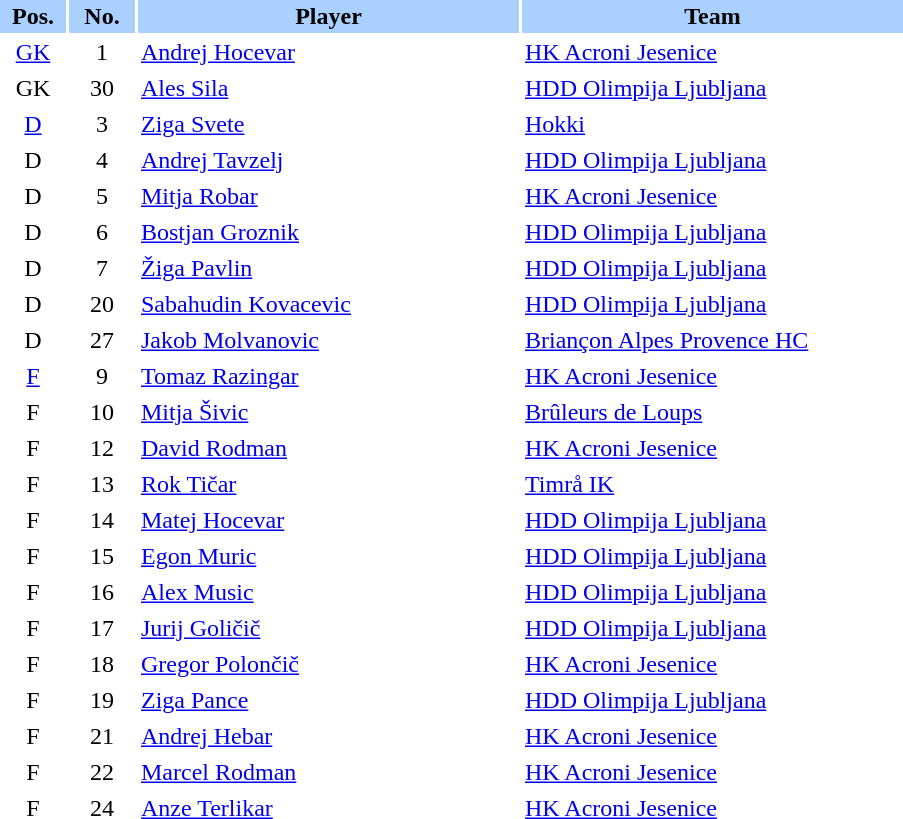<table border="0" cellspacing="2" cellpadding="2">
<tr bgcolor=AAD0FF>
<th width=40>Pos.</th>
<th width=40>No.</th>
<th width=250>Player</th>
<th width=250>Team</th>
</tr>
<tr>
<td style="text-align:center;"><a href='#'>GK</a></td>
<td style="text-align:center;">1</td>
<td><a href='#'>Andrej Hocevar</a></td>
<td> <a href='#'>HK Acroni Jesenice</a></td>
</tr>
<tr>
<td style="text-align:center;">GK</td>
<td style="text-align:center;">30</td>
<td><a href='#'>Ales Sila</a></td>
<td> <a href='#'>HDD Olimpija Ljubljana</a></td>
</tr>
<tr>
<td style="text-align:center;"><a href='#'>D</a></td>
<td style="text-align:center;">3</td>
<td><a href='#'>Ziga Svete</a></td>
<td> <a href='#'>Hokki</a></td>
</tr>
<tr>
<td style="text-align:center;">D</td>
<td style="text-align:center;">4</td>
<td><a href='#'>Andrej Tavzelj</a></td>
<td> <a href='#'>HDD Olimpija Ljubljana</a></td>
</tr>
<tr>
<td style="text-align:center;">D</td>
<td style="text-align:center;">5</td>
<td><a href='#'>Mitja Robar</a></td>
<td> <a href='#'>HK Acroni Jesenice</a></td>
</tr>
<tr>
<td style="text-align:center;">D</td>
<td style="text-align:center;">6</td>
<td><a href='#'>Bostjan Groznik</a></td>
<td> <a href='#'>HDD Olimpija Ljubljana</a></td>
</tr>
<tr>
<td style="text-align:center;">D</td>
<td style="text-align:center;">7</td>
<td><a href='#'>Žiga Pavlin</a></td>
<td> <a href='#'>HDD Olimpija Ljubljana</a></td>
</tr>
<tr>
<td style="text-align:center;">D</td>
<td style="text-align:center;">20</td>
<td><a href='#'>Sabahudin Kovacevic</a></td>
<td> <a href='#'>HDD Olimpija Ljubljana</a></td>
</tr>
<tr>
<td style="text-align:center;">D</td>
<td style="text-align:center;">27</td>
<td><a href='#'>Jakob Molvanovic</a></td>
<td> <a href='#'>Briançon Alpes Provence HC</a></td>
</tr>
<tr>
<td style="text-align:center;"><a href='#'>F</a></td>
<td style="text-align:center;">9</td>
<td><a href='#'>Tomaz Razingar</a></td>
<td> <a href='#'>HK Acroni Jesenice</a></td>
</tr>
<tr>
<td style="text-align:center;">F</td>
<td style="text-align:center;">10</td>
<td><a href='#'>Mitja Šivic</a></td>
<td> <a href='#'>Brûleurs de Loups</a></td>
</tr>
<tr>
<td style="text-align:center;">F</td>
<td style="text-align:center;">12</td>
<td><a href='#'>David Rodman</a></td>
<td> <a href='#'>HK Acroni Jesenice</a></td>
</tr>
<tr>
<td style="text-align:center;">F</td>
<td style="text-align:center;">13</td>
<td><a href='#'>Rok Tičar</a></td>
<td> <a href='#'>Timrå IK</a></td>
</tr>
<tr>
<td style="text-align:center;">F</td>
<td style="text-align:center;">14</td>
<td><a href='#'>Matej Hocevar</a></td>
<td> <a href='#'>HDD Olimpija Ljubljana</a></td>
</tr>
<tr>
<td style="text-align:center;">F</td>
<td style="text-align:center;">15</td>
<td><a href='#'>Egon Muric</a></td>
<td> <a href='#'>HDD Olimpija Ljubljana</a></td>
</tr>
<tr>
<td style="text-align:center;">F</td>
<td style="text-align:center;">16</td>
<td><a href='#'>Alex Music</a></td>
<td> <a href='#'>HDD Olimpija Ljubljana</a></td>
</tr>
<tr>
<td style="text-align:center;">F</td>
<td style="text-align:center;">17</td>
<td><a href='#'>Jurij Goličič</a></td>
<td> <a href='#'>HDD Olimpija Ljubljana</a></td>
</tr>
<tr>
<td style="text-align:center;">F</td>
<td style="text-align:center;">18</td>
<td><a href='#'>Gregor Polončič</a></td>
<td> <a href='#'>HK Acroni Jesenice</a></td>
</tr>
<tr>
<td style="text-align:center;">F</td>
<td style="text-align:center;">19</td>
<td><a href='#'>Ziga Pance</a></td>
<td> <a href='#'>HDD Olimpija Ljubljana</a></td>
</tr>
<tr>
<td style="text-align:center;">F</td>
<td style="text-align:center;">21</td>
<td><a href='#'>Andrej Hebar</a></td>
<td> <a href='#'>HK Acroni Jesenice</a></td>
</tr>
<tr>
<td style="text-align:center;">F</td>
<td style="text-align:center;">22</td>
<td><a href='#'>Marcel Rodman</a></td>
<td> <a href='#'>HK Acroni Jesenice</a></td>
</tr>
<tr>
<td style="text-align:center;">F</td>
<td style="text-align:center;">24</td>
<td><a href='#'>Anze Terlikar</a></td>
<td> <a href='#'>HK Acroni Jesenice</a></td>
</tr>
</table>
